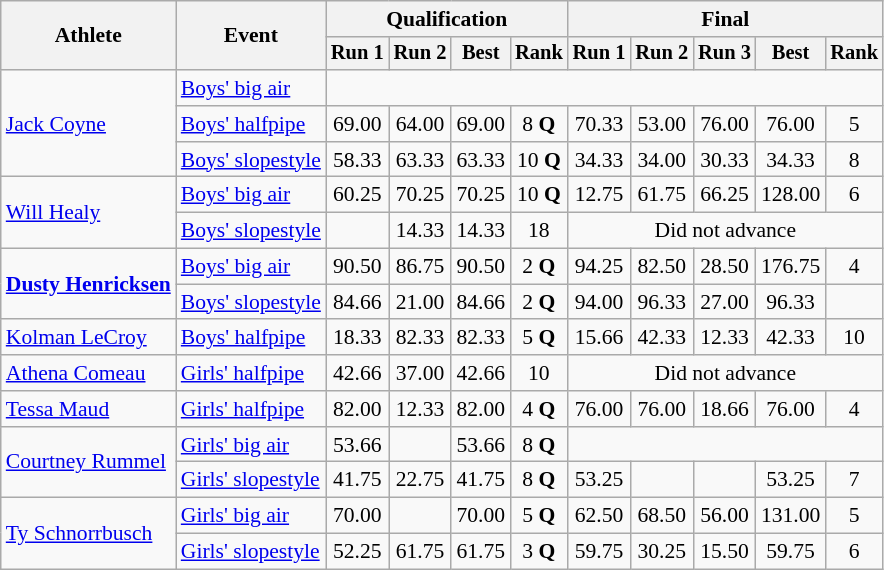<table class="wikitable" style="font-size:90%">
<tr>
<th rowspan=2>Athlete</th>
<th rowspan=2>Event</th>
<th colspan=4>Qualification</th>
<th colspan=5>Final</th>
</tr>
<tr style="font-size:95%">
<th>Run 1</th>
<th>Run 2</th>
<th>Best</th>
<th>Rank</th>
<th>Run 1</th>
<th>Run 2</th>
<th>Run 3</th>
<th>Best</th>
<th>Rank</th>
</tr>
<tr align=center>
<td align=left rowspan=3><a href='#'>Jack Coyne</a><br></td>
<td align=left><a href='#'>Boys' big air</a></td>
<td colspan=9></td>
</tr>
<tr align=center>
<td align=left><a href='#'>Boys' halfpipe</a></td>
<td>69.00</td>
<td>64.00</td>
<td>69.00</td>
<td>8 <strong>Q</strong></td>
<td>70.33</td>
<td>53.00</td>
<td>76.00</td>
<td>76.00</td>
<td>5</td>
</tr>
<tr align=center>
<td align=left><a href='#'>Boys' slopestyle</a></td>
<td>58.33</td>
<td>63.33</td>
<td>63.33</td>
<td>10 <strong>Q</strong></td>
<td>34.33</td>
<td>34.00</td>
<td>30.33</td>
<td>34.33</td>
<td>8</td>
</tr>
<tr align=center>
<td align=left rowspan=2><a href='#'>Will Healy</a><br></td>
<td align=left><a href='#'>Boys' big air</a></td>
<td>60.25</td>
<td>70.25</td>
<td>70.25</td>
<td>10 <strong>Q</strong></td>
<td>12.75</td>
<td>61.75</td>
<td>66.25</td>
<td>128.00</td>
<td>6</td>
</tr>
<tr align=center>
<td align=left><a href='#'>Boys' slopestyle</a></td>
<td></td>
<td>14.33</td>
<td>14.33</td>
<td>18</td>
<td colspan=5>Did not advance</td>
</tr>
<tr align=center>
<td align=left rowspan=2><strong><a href='#'>Dusty Henricksen</a></strong><br></td>
<td align=left><a href='#'>Boys' big air</a></td>
<td>90.50</td>
<td>86.75</td>
<td>90.50</td>
<td>2 <strong>Q</strong></td>
<td>94.25</td>
<td>82.50</td>
<td>28.50</td>
<td>176.75</td>
<td>4</td>
</tr>
<tr align=center>
<td align=left><a href='#'>Boys' slopestyle</a></td>
<td>84.66</td>
<td>21.00</td>
<td>84.66</td>
<td>2 <strong>Q</strong></td>
<td>94.00</td>
<td>96.33</td>
<td>27.00</td>
<td>96.33</td>
<td></td>
</tr>
<tr align=center>
<td align=left><a href='#'>Kolman LeCroy</a></td>
<td align=left><a href='#'>Boys' halfpipe</a></td>
<td>18.33</td>
<td>82.33</td>
<td>82.33</td>
<td>5 <strong>Q</strong></td>
<td>15.66</td>
<td>42.33</td>
<td>12.33</td>
<td>42.33</td>
<td>10</td>
</tr>
<tr align=center>
<td align=left><a href='#'>Athena Comeau</a></td>
<td align=left><a href='#'>Girls' halfpipe</a></td>
<td>42.66</td>
<td>37.00</td>
<td>42.66</td>
<td>10</td>
<td colspan=5>Did not advance</td>
</tr>
<tr align=center>
<td align=left><a href='#'>Tessa Maud</a><br></td>
<td align=left><a href='#'>Girls' halfpipe</a></td>
<td>82.00</td>
<td>12.33</td>
<td>82.00</td>
<td>4 <strong>Q</strong></td>
<td>76.00</td>
<td>76.00</td>
<td>18.66</td>
<td>76.00</td>
<td>4</td>
</tr>
<tr align=center>
<td align=left rowspan=2><a href='#'>Courtney Rummel</a><br></td>
<td align=left><a href='#'>Girls' big air</a></td>
<td>53.66</td>
<td></td>
<td>53.66</td>
<td>8 <strong>Q</strong></td>
<td colspan=5></td>
</tr>
<tr align=center>
<td align=left><a href='#'>Girls' slopestyle</a></td>
<td>41.75</td>
<td>22.75</td>
<td>41.75</td>
<td>8 <strong>Q</strong></td>
<td>53.25</td>
<td></td>
<td></td>
<td>53.25</td>
<td>7</td>
</tr>
<tr align=center>
<td align=left rowspan=2><a href='#'>Ty Schnorrbusch</a><br></td>
<td align=left><a href='#'>Girls' big air</a></td>
<td>70.00</td>
<td></td>
<td>70.00</td>
<td>5 <strong>Q</strong></td>
<td>62.50</td>
<td>68.50</td>
<td>56.00</td>
<td>131.00</td>
<td>5</td>
</tr>
<tr align=center>
<td align=left><a href='#'>Girls' slopestyle</a></td>
<td>52.25</td>
<td>61.75</td>
<td>61.75</td>
<td>3 <strong>Q</strong></td>
<td>59.75</td>
<td>30.25</td>
<td>15.50</td>
<td>59.75</td>
<td>6</td>
</tr>
</table>
